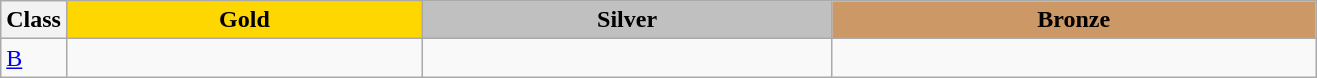<table class=wikitable style="font-size:100%">
<tr>
<th rowspan="1" width="5%">Class</th>
<th rowspan="1" style="background:gold;">Gold</th>
<th colspan="1" style="background:silver;">Silver</th>
<th colspan="1" style="background:#CC9966;">Bronze</th>
</tr>
<tr>
<td><a href='#'>B</a></td>
<td></td>
<td></td>
<td></td>
</tr>
</table>
